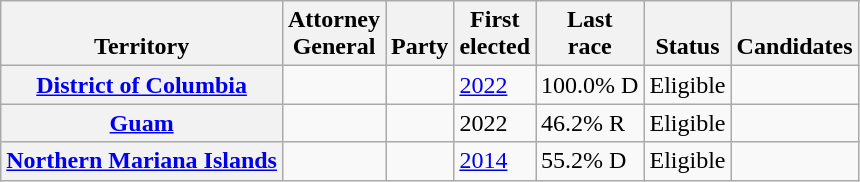<table class="wikitable sortable">
<tr valign=bottom>
<th>Territory</th>
<th>Attorney<br>General</th>
<th>Party</th>
<th>First<br>elected</th>
<th>Last<br>race</th>
<th>Status</th>
<th>Candidates</th>
</tr>
<tr>
<th><a href='#'>District of Columbia</a></th>
<td></td>
<td></td>
<td><a href='#'>2022</a></td>
<td>100.0% D</td>
<td>Eligible</td>
<td nowrap></td>
</tr>
<tr>
<th><a href='#'>Guam</a></th>
<td></td>
<td></td>
<td>2022</td>
<td>46.2% R</td>
<td>Eligible</td>
<td nowrap></td>
</tr>
<tr>
<th><a href='#'>Northern Mariana Islands</a></th>
<td></td>
<td></td>
<td><a href='#'>2014</a></td>
<td>55.2% D</td>
<td>Eligible</td>
<td nowrap></td>
</tr>
</table>
